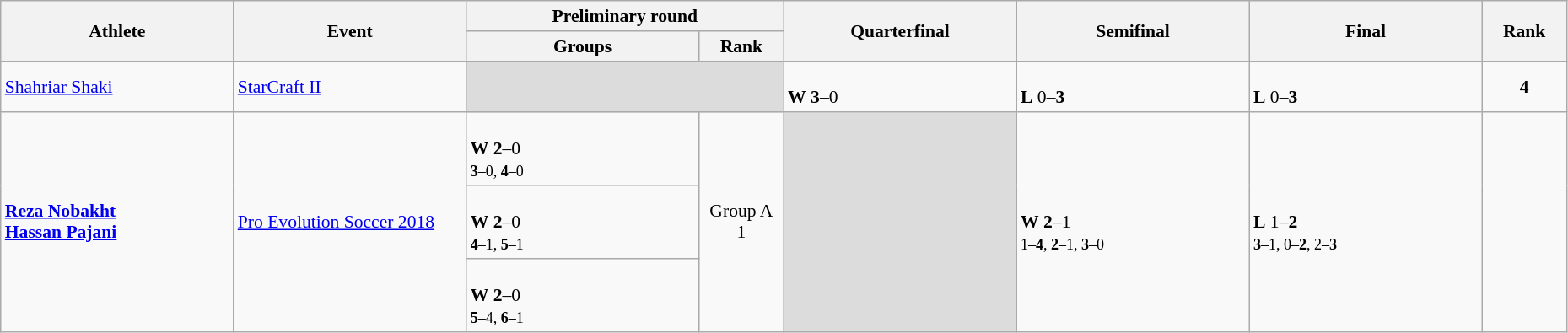<table class="wikitable" width="98%" style="text-align:left; font-size:90%">
<tr>
<th rowspan="2" width="11%">Athlete</th>
<th rowspan="2" width="11%">Event</th>
<th colspan="2" width="15%">Preliminary round</th>
<th rowspan="2" width="11%">Quarterfinal</th>
<th rowspan="2" width="11%">Semifinal</th>
<th rowspan="2" width="11%">Final</th>
<th rowspan="2" width="4%">Rank</th>
</tr>
<tr>
<th width="11%">Groups</th>
<th>Rank</th>
</tr>
<tr>
<td><a href='#'>Shahriar Shaki</a></td>
<td><a href='#'>StarCraft II</a></td>
<td colspan="2" bgcolor=#DCDCDC></td>
<td><br><strong>W</strong> <strong>3</strong>–0</td>
<td><br><strong>L</strong> 0–<strong>3</strong></td>
<td><br><strong>L</strong> 0–<strong>3</strong></td>
<td align=center><strong>4</strong></td>
</tr>
<tr>
<td rowspan="3"><strong><a href='#'>Reza Nobakht</a><br><a href='#'>Hassan Pajani</a></strong></td>
<td rowspan="3"><a href='#'>Pro Evolution Soccer 2018</a></td>
<td><br><strong>W</strong> <strong>2</strong>–0<br><small><strong>3</strong>–0, <strong>4</strong>–0</small></td>
<td rowspan="3" align=center>Group A<br>1 <strong></strong></td>
<td rowspan="3" bgcolor=#DCDCDC></td>
<td rowspan="3"><br><strong>W</strong> <strong>2</strong>–1<br><small>1–<strong>4</strong>, <strong>2</strong>–1, <strong>3</strong>–0</small></td>
<td rowspan="3"><br><strong>L</strong> 1–<strong>2</strong><br><small><strong>3</strong>–1, 0–<strong>2</strong>, 2–<strong>3</strong></small></td>
<td rowspan="3" align=center></td>
</tr>
<tr>
<td><br><strong>W</strong> <strong>2</strong>–0<br><small><strong>4</strong>–1, <strong>5</strong>–1</small></td>
</tr>
<tr>
<td><br><strong>W</strong> <strong>2</strong>–0<br><small><strong>5</strong>–4, <strong>6</strong>–1</small></td>
</tr>
</table>
